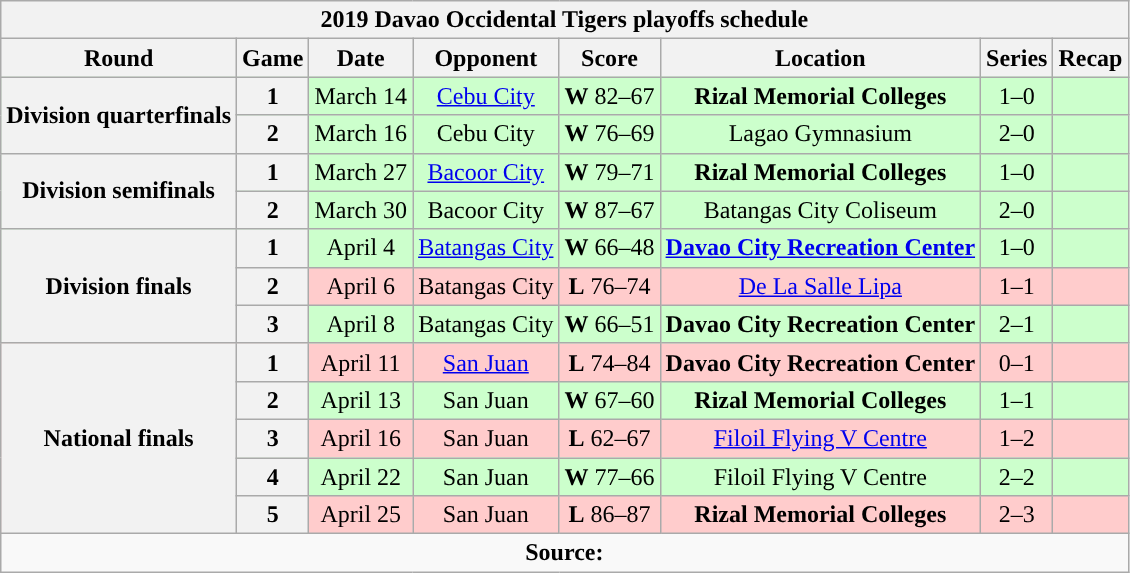<table class="wikitable" style="text-align:center">
<tr>
<th colspan=8>2019 Davao Occidental Tigers playoffs schedule</th>
</tr>
<tr>
<th>Round</th>
<th>Game</th>
<th>Date</th>
<th>Opponent</th>
<th>Score</th>
<th>Location</th>
<th>Series</th>
<th>Recap<br></th>
</tr>
<tr style="background:#cfc">
<th rowspan=2>Division quarterfinals</th>
<th>1</th>
<td>March 14</td>
<td><a href='#'>Cebu City</a></td>
<td><strong>W</strong> 82–67</td>
<td><strong>Rizal Memorial Colleges</strong></td>
<td>1–0</td>
<td></td>
</tr>
<tr style="background:#cfc">
<th>2</th>
<td>March 16</td>
<td>Cebu City</td>
<td><strong>W</strong> 76–69</td>
<td>Lagao Gymnasium</td>
<td>2–0</td>
<td><br></td>
</tr>
<tr style="background:#cfc">
<th rowspan=2>Division semifinals</th>
<th>1</th>
<td>March 27</td>
<td><a href='#'>Bacoor City</a></td>
<td><strong>W</strong> 79–71</td>
<td><strong>Rizal Memorial Colleges</strong></td>
<td>1–0</td>
<td></td>
</tr>
<tr style="background:#cfc">
<th>2</th>
<td>March 30</td>
<td>Bacoor City</td>
<td><strong>W</strong> 87–67</td>
<td>Batangas City Coliseum</td>
<td>2–0</td>
<td><br></td>
</tr>
<tr style="background:#cfc">
<th rowspan=3>Division finals</th>
<th>1</th>
<td>April 4</td>
<td><a href='#'>Batangas City</a></td>
<td><strong>W</strong> 66–48</td>
<td><strong><a href='#'>Davao City Recreation Center</a></strong></td>
<td>1–0</td>
<td></td>
</tr>
<tr style="background:#fcc">
<th>2</th>
<td>April 6</td>
<td>Batangas City</td>
<td><strong>L</strong> 76–74</td>
<td><a href='#'>De La Salle Lipa</a></td>
<td>1–1</td>
<td></td>
</tr>
<tr style="background:#cfc">
<th>3</th>
<td>April 8</td>
<td>Batangas City</td>
<td><strong>W</strong> 66–51</td>
<td><strong>Davao City Recreation Center</strong></td>
<td>2–1</td>
<td><br></td>
</tr>
<tr style="background:#fcc">
<th rowspan=5>National finals</th>
<th>1</th>
<td>April 11</td>
<td><a href='#'>San Juan</a></td>
<td><strong>L</strong> 74–84</td>
<td><strong>Davao City Recreation Center</strong></td>
<td>0–1</td>
<td></td>
</tr>
<tr style="background:#cfc">
<th>2</th>
<td>April 13</td>
<td>San Juan</td>
<td><strong>W</strong> 67–60</td>
<td><strong>Rizal Memorial Colleges</strong></td>
<td>1–1</td>
<td></td>
</tr>
<tr style="background:#fcc">
<th>3</th>
<td>April 16</td>
<td>San Juan</td>
<td><strong>L</strong> 62–67</td>
<td><a href='#'>Filoil Flying V Centre</a></td>
<td>1–2</td>
<td></td>
</tr>
<tr style="background:#cfc">
<th>4</th>
<td>April 22</td>
<td>San Juan</td>
<td><strong>W</strong> 77–66</td>
<td>Filoil Flying V Centre</td>
<td>2–2</td>
<td></td>
</tr>
<tr style="background:#fcc">
<th>5</th>
<td>April 25</td>
<td>San Juan</td>
<td><strong>L</strong> 86–87</td>
<td><strong>Rizal Memorial Colleges</strong></td>
<td>2–3</td>
<td></td>
</tr>
<tr>
<td colspan=8 align=center><strong>Source: </strong></td>
</tr>
</table>
